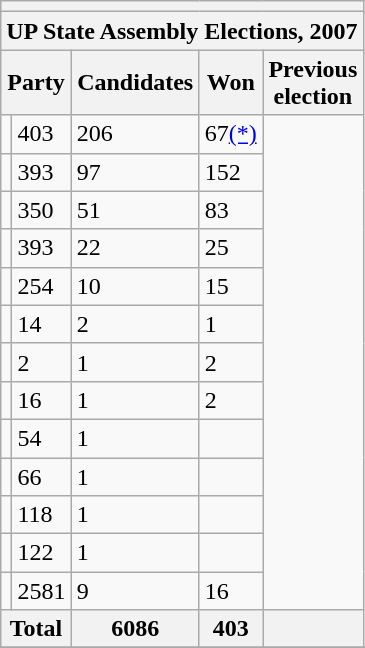<table class="wikitable sortable">
<tr>
<th colspan=5></th>
</tr>
<tr>
<th colspan=5>UP State Assembly Elections, 2007</th>
</tr>
<tr>
<th colspan=2>Party</th>
<th>Candidates</th>
<th>Won</th>
<th>Previous<br>election</th>
</tr>
<tr>
<td></td>
<td>403</td>
<td>206</td>
<td>67<a href='#'>(*)</a></td>
</tr>
<tr>
<td></td>
<td>393</td>
<td>97</td>
<td>152</td>
</tr>
<tr>
<td></td>
<td>350</td>
<td>51</td>
<td>83</td>
</tr>
<tr>
<td></td>
<td>393</td>
<td>22</td>
<td>25</td>
</tr>
<tr>
<td></td>
<td>254</td>
<td>10</td>
<td>15</td>
</tr>
<tr>
<td></td>
<td>14</td>
<td>2</td>
<td>1</td>
</tr>
<tr>
<td></td>
<td>2</td>
<td>1</td>
<td>2</td>
</tr>
<tr>
<td></td>
<td>16</td>
<td>1</td>
<td>2</td>
</tr>
<tr>
<td></td>
<td>54</td>
<td>1</td>
<td></td>
</tr>
<tr>
<td></td>
<td>66</td>
<td>1</td>
<td></td>
</tr>
<tr>
<td></td>
<td>118</td>
<td>1</td>
<td></td>
</tr>
<tr>
<td></td>
<td>122</td>
<td>1</td>
<td></td>
</tr>
<tr>
<td></td>
<td>2581</td>
<td>9</td>
<td>16</td>
</tr>
<tr>
<th colspan=2>Total</th>
<th>6086</th>
<th>403</th>
<th></th>
</tr>
<tr>
</tr>
</table>
